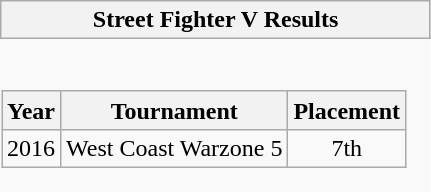<table class="wikitable collapsible autocollapse" style="border:none">
<tr>
<th scope="col">Street Fighter V Results</th>
</tr>
<tr>
<td style="padding:0;border:none"><br><table class="wikitable" style="text-align:center">
<tr>
<th>Year</th>
<th>Tournament</th>
<th>Placement</th>
</tr>
<tr>
<td>2016</td>
<td>West Coast Warzone 5</td>
<td>7th</td>
</tr>
</table>
</td>
</tr>
</table>
